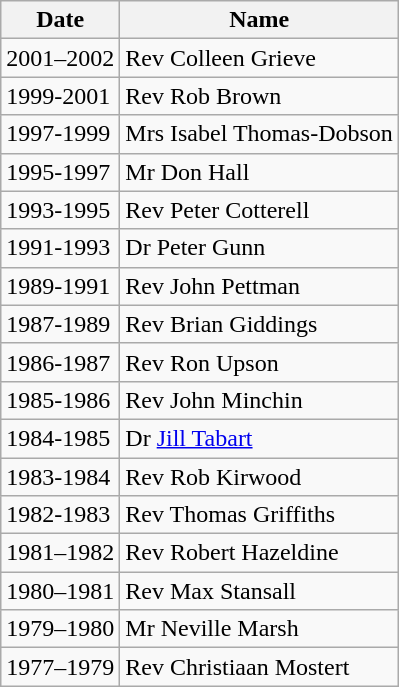<table class="wikitable">
<tr>
<th>Date</th>
<th>Name</th>
</tr>
<tr>
<td>2001–2002</td>
<td>Rev Colleen Grieve</td>
</tr>
<tr>
<td>1999-2001</td>
<td>Rev Rob Brown</td>
</tr>
<tr>
<td>1997-1999</td>
<td>Mrs Isabel Thomas-Dobson</td>
</tr>
<tr>
<td>1995-1997</td>
<td>Mr Don Hall</td>
</tr>
<tr>
<td>1993-1995</td>
<td>Rev Peter Cotterell</td>
</tr>
<tr>
<td>1991-1993</td>
<td>Dr Peter Gunn</td>
</tr>
<tr>
<td>1989-1991</td>
<td>Rev John Pettman</td>
</tr>
<tr>
<td>1987-1989</td>
<td>Rev Brian Giddings</td>
</tr>
<tr>
<td>1986-1987</td>
<td>Rev Ron Upson</td>
</tr>
<tr>
<td>1985-1986</td>
<td>Rev John Minchin</td>
</tr>
<tr>
<td>1984-1985</td>
<td>Dr <a href='#'>Jill Tabart</a></td>
</tr>
<tr>
<td>1983-1984</td>
<td>Rev Rob Kirwood</td>
</tr>
<tr>
<td>1982-1983</td>
<td>Rev Thomas Griffiths</td>
</tr>
<tr>
<td>1981–1982</td>
<td>Rev Robert Hazeldine</td>
</tr>
<tr>
<td>1980–1981</td>
<td>Rev Max Stansall</td>
</tr>
<tr>
<td>1979–1980</td>
<td>Mr Neville Marsh</td>
</tr>
<tr>
<td>1977–1979</td>
<td>Rev Christiaan Mostert</td>
</tr>
</table>
